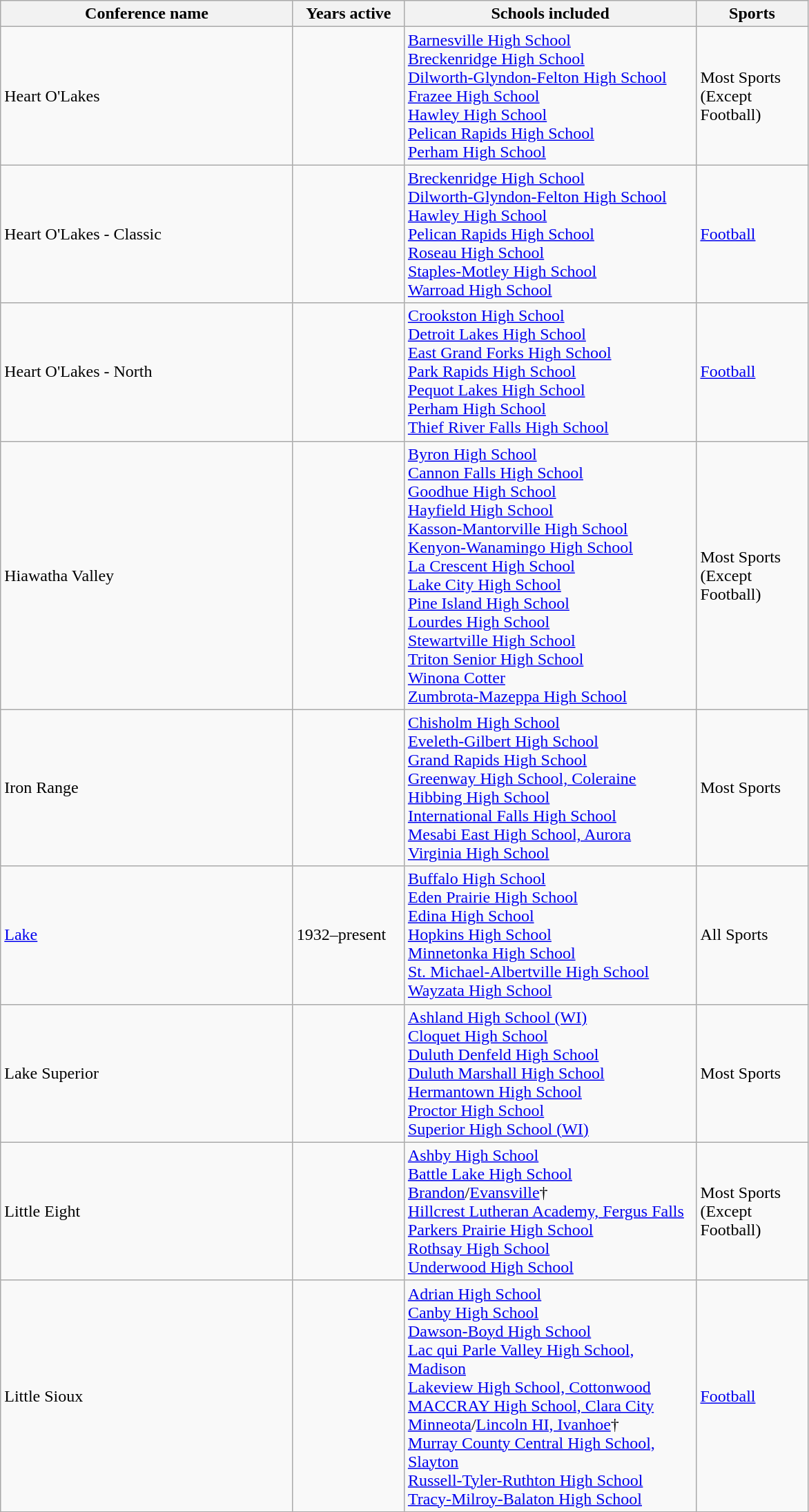<table class="wikitable">
<tr>
<th width="275">Conference name</th>
<th width="100">Years active</th>
<th width="275">Schools included</th>
<th width="100">Sports</th>
</tr>
<tr>
<td>Heart O'Lakes</td>
<td></td>
<td><a href='#'>Barnesville High School</a><br><a href='#'>Breckenridge High School</a><br><a href='#'>Dilworth-Glyndon-Felton High School</a><br><a href='#'>Frazee High School</a><br><a href='#'>Hawley High School</a><br><a href='#'>Pelican Rapids High School</a><br><a href='#'>Perham High School</a></td>
<td>Most Sports (Except Football)</td>
</tr>
<tr>
<td>Heart O'Lakes - Classic</td>
<td></td>
<td><a href='#'>Breckenridge High School</a><br><a href='#'>Dilworth-Glyndon-Felton High School</a><br><a href='#'>Hawley High School</a><br><a href='#'>Pelican Rapids High School</a><br><a href='#'>Roseau High School</a><br><a href='#'>Staples-Motley High School</a><br><a href='#'>Warroad High School</a></td>
<td><a href='#'>Football</a></td>
</tr>
<tr>
<td>Heart O'Lakes - North</td>
<td></td>
<td><a href='#'>Crookston High School</a><br><a href='#'>Detroit Lakes High School</a><br><a href='#'>East Grand Forks High School</a><br><a href='#'>Park Rapids High School</a><br><a href='#'>Pequot Lakes High School</a><br><a href='#'>Perham High School</a><br><a href='#'>Thief River Falls High School</a></td>
<td><a href='#'>Football</a></td>
</tr>
<tr>
<td>Hiawatha Valley</td>
<td></td>
<td><a href='#'>Byron High School</a><br><a href='#'>Cannon Falls High School</a><br><a href='#'>Goodhue High School</a><br><a href='#'>Hayfield High School</a><br><a href='#'>Kasson-Mantorville High School</a><br><a href='#'>Kenyon-Wanamingo High School</a><br><a href='#'>La Crescent High School</a><br><a href='#'>Lake City High School</a><br><a href='#'>Pine Island High School</a><br><a href='#'>Lourdes High School</a><br><a href='#'>Stewartville High School</a><br><a href='#'>Triton Senior High School</a><br><a href='#'>Winona Cotter</a><br><a href='#'>Zumbrota-Mazeppa High School</a></td>
<td>Most Sports (Except Football)</td>
</tr>
<tr>
<td>Iron Range</td>
<td></td>
<td><a href='#'>Chisholm High School</a><br><a href='#'>Eveleth-Gilbert High School</a><br><a href='#'>Grand Rapids High School</a><br><a href='#'>Greenway High School, Coleraine</a><br><a href='#'>Hibbing High School</a><br><a href='#'>International Falls High School</a><br><a href='#'>Mesabi East High School, Aurora</a><br><a href='#'>Virginia High School</a></td>
<td>Most Sports</td>
</tr>
<tr>
<td><a href='#'>Lake</a></td>
<td>1932–present</td>
<td><a href='#'>Buffalo High School</a><br><a href='#'>Eden Prairie High School</a> <br><a href='#'>Edina High School</a><br><a href='#'>Hopkins High School</a><br><a href='#'>Minnetonka High School</a><br><a href='#'>St. Michael-Albertville High School</a><br><a href='#'>Wayzata High School</a></td>
<td>All Sports</td>
</tr>
<tr>
<td>Lake Superior</td>
<td></td>
<td><a href='#'>Ashland High School (WI)</a><br><a href='#'>Cloquet High School</a><br><a href='#'>Duluth Denfeld High School</a><br><a href='#'>Duluth Marshall High School</a><br><a href='#'>Hermantown High School</a><br><a href='#'>Proctor High School</a><br><a href='#'>Superior High School (WI)</a></td>
<td>Most Sports</td>
</tr>
<tr>
<td>Little Eight</td>
<td></td>
<td><a href='#'>Ashby High School</a><br><a href='#'>Battle Lake High School</a><br><a href='#'>Brandon</a>/<a href='#'>Evansville</a>†<br><a href='#'>Hillcrest Lutheran Academy, Fergus Falls</a><br><a href='#'>Parkers Prairie High School</a><br><a href='#'>Rothsay High School</a><br><a href='#'>Underwood High School</a></td>
<td>Most Sports (Except Football)</td>
</tr>
<tr>
<td>Little Sioux</td>
<td></td>
<td><a href='#'>Adrian High School</a><br><a href='#'>Canby High School</a><br><a href='#'>Dawson-Boyd High School</a><br><a href='#'>Lac qui Parle Valley High School, Madison</a><br><a href='#'>Lakeview High School, Cottonwood</a><br><a href='#'>MACCRAY High School, Clara City</a><br><a href='#'>Minneota</a>/<a href='#'>Lincoln HI, Ivanhoe</a>†<br><a href='#'>Murray County Central High School, Slayton</a><br><a href='#'>Russell-Tyler-Ruthton High School</a><br><a href='#'>Tracy-Milroy-Balaton High School</a></td>
<td><a href='#'>Football</a></td>
</tr>
<tr>
</tr>
</table>
